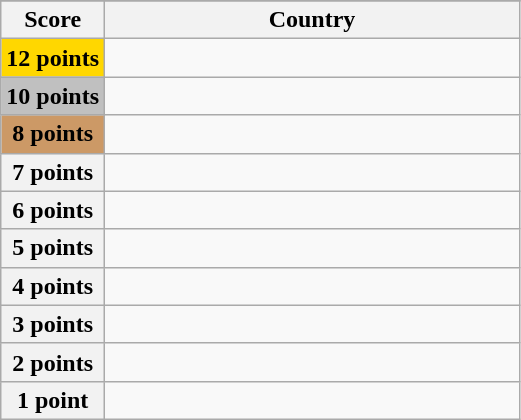<table class="wikitable">
<tr>
</tr>
<tr>
<th scope="col" width="20%">Score</th>
<th scope="col">Country</th>
</tr>
<tr>
<th scope="row" style="background:gold">12 points</th>
<td></td>
</tr>
<tr>
<th scope="row" style="background:silver">10 points</th>
<td></td>
</tr>
<tr>
<th scope="row" style="background:#CC9966">8 points</th>
<td></td>
</tr>
<tr>
<th scope="row">7 points</th>
<td></td>
</tr>
<tr>
<th scope="row">6 points</th>
<td></td>
</tr>
<tr>
<th scope="row">5 points</th>
<td></td>
</tr>
<tr>
<th scope="row">4 points</th>
<td></td>
</tr>
<tr>
<th scope="row">3 points</th>
<td></td>
</tr>
<tr>
<th scope="row">2 points</th>
<td></td>
</tr>
<tr>
<th scope="row">1 point</th>
<td></td>
</tr>
</table>
